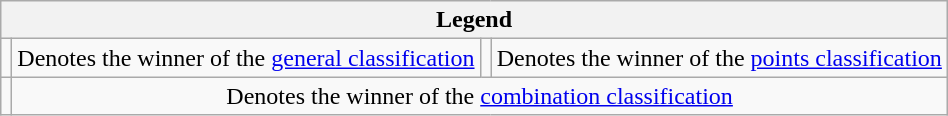<table class="wikitable">
<tr>
<th scope="col" colspan="4">Legend</th>
</tr>
<tr>
<td></td>
<td>Denotes the winner of the <a href='#'>general classification</a></td>
<td></td>
<td>Denotes the winner of the <a href='#'>points classification</a></td>
</tr>
<tr>
<td></td>
<td colspan="4" style="text-align:center;">Denotes the winner of the <a href='#'>combination classification</a></td>
</tr>
</table>
